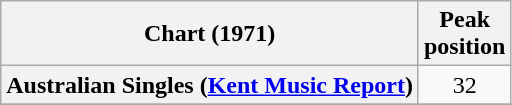<table class="wikitable sortable plainrowheaders" style="text-align:center">
<tr>
<th>Chart (1971)</th>
<th>Peak<br>position</th>
</tr>
<tr>
<th scope="row">Australian Singles (<a href='#'>Kent Music Report</a>)</th>
<td align="center">32</td>
</tr>
<tr>
</tr>
</table>
